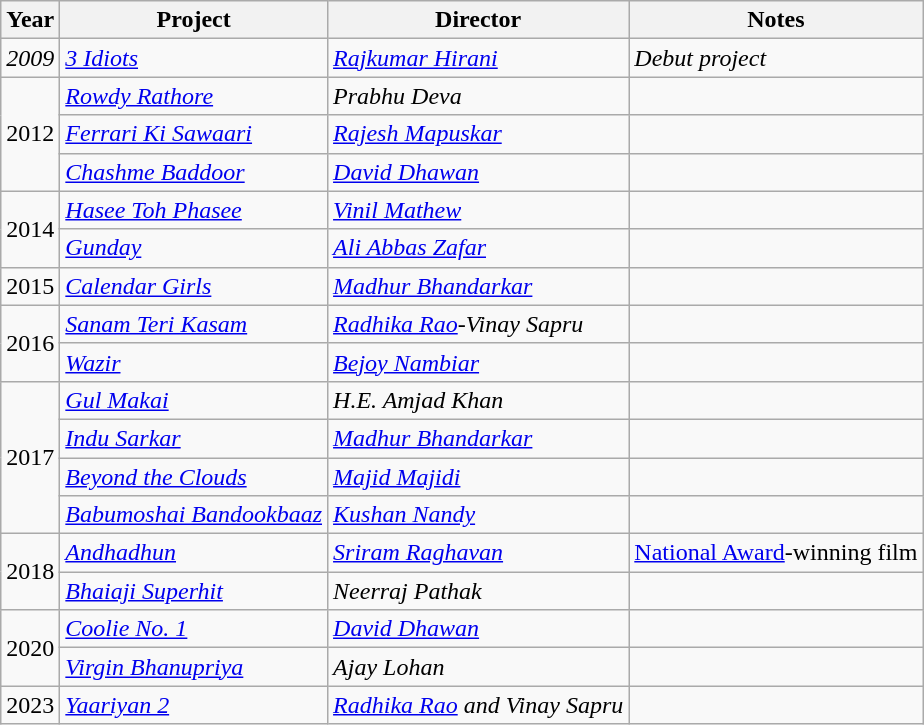<table class="wikitable">
<tr>
<th scope="col">Year</th>
<th scope="col">Project</th>
<th scope="col">Director</th>
<th scope="col">Notes</th>
</tr>
<tr>
<td><em>2009</em></td>
<td><em><a href='#'>3 Idiots</a></em></td>
<td><em><a href='#'>Rajkumar Hirani</a></em></td>
<td><em>Debut project</em></td>
</tr>
<tr>
<td rowspan="3">2012</td>
<td><em><a href='#'>Rowdy Rathore</a></em></td>
<td><em>Prabhu Deva</em></td>
<td></td>
</tr>
<tr>
<td><em><a href='#'>Ferrari Ki Sawaari</a></em></td>
<td><em><a href='#'>Rajesh Mapuskar</a></em></td>
<td></td>
</tr>
<tr>
<td><a href='#'><em>Chashme Baddoor</em></a></td>
<td><em><a href='#'>David Dhawan</a></em></td>
<td></td>
</tr>
<tr>
<td rowspan="2">2014</td>
<td><em><a href='#'>Hasee Toh Phasee</a></em></td>
<td><em><a href='#'>Vinil Mathew</a></em></td>
<td></td>
</tr>
<tr>
<td><em><a href='#'>Gunday</a></em></td>
<td><em><a href='#'>Ali Abbas Zafar</a></em></td>
<td></td>
</tr>
<tr>
<td>2015</td>
<td><a href='#'><em>Calendar Girls</em></a></td>
<td><em><a href='#'>Madhur Bhandarkar</a></em></td>
<td></td>
</tr>
<tr>
<td rowspan="2">2016</td>
<td><a href='#'><em>Sanam Teri Kasam</em></a></td>
<td><em><a href='#'>Radhika Rao</a>-Vinay Sapru</em></td>
<td></td>
</tr>
<tr>
<td><a href='#'><em>Wazir</em></a></td>
<td><em><a href='#'>Bejoy Nambiar</a></em></td>
<td></td>
</tr>
<tr>
<td rowspan="4">2017</td>
<td><em><a href='#'>Gul Makai</a></em></td>
<td><em>H.E. Amjad Khan</em></td>
<td></td>
</tr>
<tr>
<td><em><a href='#'>Indu Sarkar</a></em></td>
<td><em><a href='#'>Madhur Bhandarkar</a></em></td>
<td></td>
</tr>
<tr>
<td><a href='#'><em>Beyond the Clouds</em></a></td>
<td><em><a href='#'>Majid Majidi</a></em></td>
<td></td>
</tr>
<tr>
<td><em><a href='#'>Babumoshai Bandookbaaz</a></em></td>
<td><a href='#'><em>Kushan Nandy</em></a></td>
<td></td>
</tr>
<tr>
<td rowspan="2">2018</td>
<td><em><a href='#'>Andhadhun</a></em></td>
<td><em><a href='#'>Sriram Raghavan</a></em></td>
<td><a href='#'>National Award</a>-winning film</td>
</tr>
<tr>
<td><em><a href='#'>Bhaiaji Superhit</a></em></td>
<td><em>Neerraj Pathak</em></td>
<td></td>
</tr>
<tr>
<td rowspan="2">2020</td>
<td><a href='#'><em>Coolie No. 1</em></a></td>
<td><em><a href='#'>David Dhawan</a></em></td>
<td></td>
</tr>
<tr>
<td><em><a href='#'>Virgin Bhanupriya</a></em></td>
<td><em>Ajay Lohan</em></td>
<td></td>
</tr>
<tr>
<td>2023</td>
<td><em><a href='#'>Yaariyan 2</a></em></td>
<td><em><a href='#'>Radhika Rao</a> and Vinay Sapru</em></td>
<td></td>
</tr>
</table>
